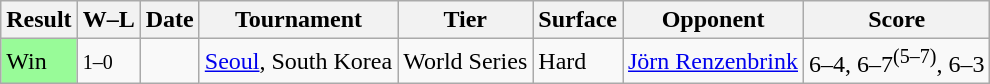<table class="sortable wikitable">
<tr>
<th>Result</th>
<th class="unsortable">W–L</th>
<th>Date</th>
<th>Tournament</th>
<th>Tier</th>
<th>Surface</th>
<th>Opponent</th>
<th class="unsortable">Score</th>
</tr>
<tr>
<td style="background:#98fb98;">Win</td>
<td><small>1–0</small></td>
<td><a href='#'></a></td>
<td><a href='#'>Seoul</a>, South Korea</td>
<td>World Series</td>
<td>Hard</td>
<td> <a href='#'>Jörn Renzenbrink</a></td>
<td>6–4, 6–7<sup>(5–7)</sup>, 6–3</td>
</tr>
</table>
